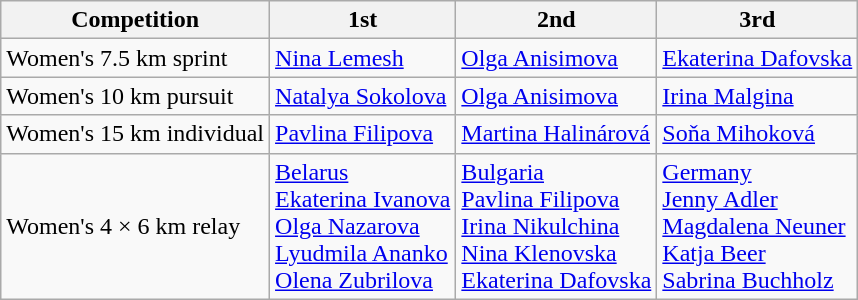<table class="wikitable">
<tr>
<th>Competition</th>
<th>1st</th>
<th>2nd</th>
<th>3rd</th>
</tr>
<tr>
<td>Women's 7.5 km sprint</td>
<td> <a href='#'>Nina Lemesh</a></td>
<td> <a href='#'>Olga Anisimova</a></td>
<td> <a href='#'>Ekaterina Dafovska</a></td>
</tr>
<tr>
<td>Women's 10 km pursuit</td>
<td> <a href='#'>Natalya Sokolova</a></td>
<td> <a href='#'>Olga Anisimova</a></td>
<td> <a href='#'>Irina Malgina</a></td>
</tr>
<tr>
<td>Women's 15 km individual</td>
<td> <a href='#'>Pavlina Filipova</a></td>
<td> <a href='#'>Martina Halinárová</a></td>
<td> <a href='#'>Soňa Mihoková</a></td>
</tr>
<tr>
<td>Women's 4 × 6 km relay</td>
<td> <a href='#'>Belarus</a><br><a href='#'>Ekaterina Ivanova</a><br><a href='#'>Olga Nazarova</a><br><a href='#'>Lyudmila Ananko</a><br><a href='#'>Olena Zubrilova</a></td>
<td> <a href='#'>Bulgaria</a><br><a href='#'>Pavlina Filipova</a><br><a href='#'>Irina Nikulchina</a><br><a href='#'>Nina Klenovska</a><br><a href='#'>Ekaterina Dafovska</a></td>
<td> <a href='#'>Germany</a><br><a href='#'>Jenny Adler</a><br><a href='#'>Magdalena Neuner</a><br><a href='#'>Katja Beer</a><br><a href='#'>Sabrina Buchholz</a></td>
</tr>
</table>
